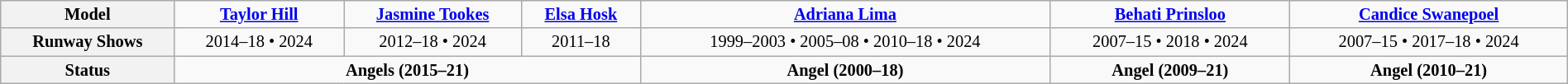<table class="wikitable" style="font-size:85%; width:100%;" align="center">
<tr>
<th scope="row">Model</th>
<td align="center"> <strong><a href='#'>Taylor Hill</a></strong></td>
<td align="center"> <strong><a href='#'>Jasmine Tookes</a></strong></td>
<td align="center"> <strong><a href='#'>Elsa Hosk</a></strong></td>
<td align="center"> <strong><a href='#'>Adriana Lima</a></strong></td>
<td align="center"><strong> <a href='#'>Behati Prinsloo</a></strong></td>
<td align="center"><strong> <a href='#'>Candice Swanepoel</a></strong></td>
</tr>
<tr>
<th scope="row">Runway Shows</th>
<td align="center">2014–18 • 2024</td>
<td align="center">2012–18 • 2024</td>
<td align="center">2011–18</td>
<td align="center">1999–2003 • 2005–08 • 2010–18 • 2024</td>
<td align="center">2007–15 • 2018 • 2024</td>
<td align="center">2007–15 • 2017–18 • 2024</td>
</tr>
<tr>
<th>Status</th>
<td colspan="3" align="center"><strong> Angels (2015–21)</strong></td>
<td align="center"><strong> Angel (2000–18)</strong></td>
<td align="center"><strong> Angel (2009–21)</strong></td>
<td align="center"><strong> Angel (2010–21)</strong></td>
</tr>
</table>
